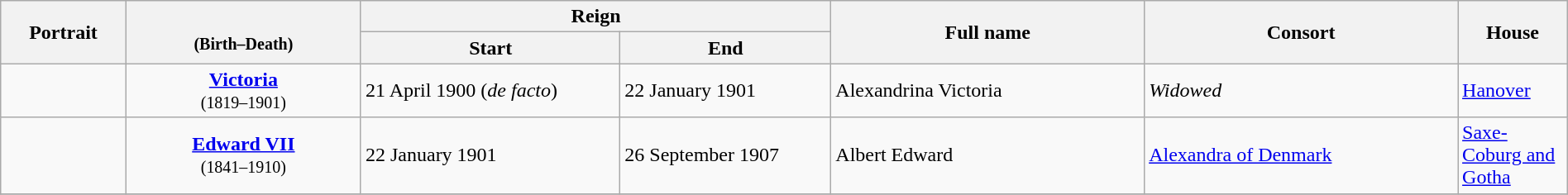<table class="wikitable" style="width:100%;">
<tr>
<th rowspan="2" style="width:8%;">Portrait</th>
<th rowspan="2" style="width:15%;"><br><small>(Birth–Death)</small></th>
<th style="width:30%;" colspan=2>Reign</th>
<th rowspan="2" style="width:20%;">Full name</th>
<th rowspan="2" style="width:20%;">Consort</th>
<th rowspan="2">House</th>
</tr>
<tr>
<th>Start</th>
<th>End</th>
</tr>
<tr>
<td align="center"></td>
<td align="center"><strong><a href='#'>Victoria</a></strong><br><small>(1819–1901)</small></td>
<td>21 April 1900 (<em>de facto</em>)</td>
<td>22 January 1901</td>
<td>Alexandrina Victoria</td>
<td><em>Widowed</em></td>
<td><a href='#'>Hanover</a></td>
</tr>
<tr>
<td align="center"></td>
<td align="center"><strong><a href='#'>Edward VII</a></strong><br><small>(1841–1910)</small></td>
<td>22 January 1901</td>
<td>26 September 1907</td>
<td>Albert Edward</td>
<td><a href='#'>Alexandra of Denmark</a></td>
<td><a href='#'>Saxe-Coburg and Gotha</a></td>
</tr>
<tr>
</tr>
</table>
